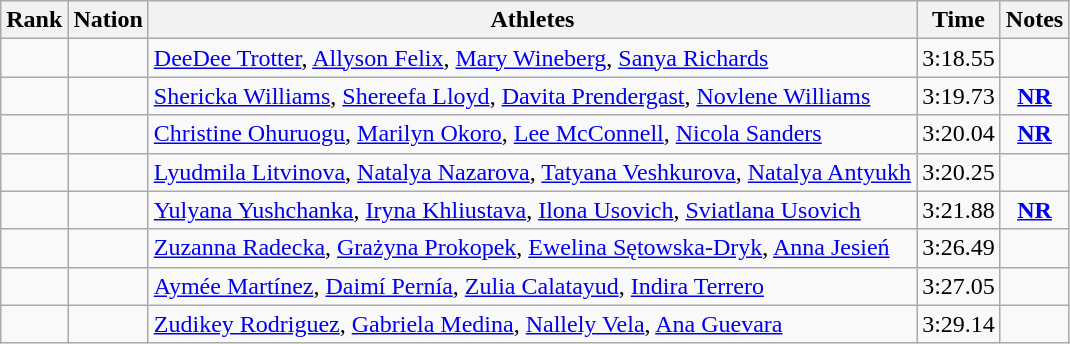<table class="wikitable sortable" style="text-align:center">
<tr>
<th>Rank</th>
<th>Nation</th>
<th>Athletes</th>
<th>Time</th>
<th>Notes</th>
</tr>
<tr>
<td></td>
<td align=left></td>
<td align=left><a href='#'>DeeDee Trotter</a>, <a href='#'>Allyson Felix</a>, <a href='#'>Mary Wineberg</a>, <a href='#'>Sanya Richards</a></td>
<td>3:18.55</td>
<td><strong></strong></td>
</tr>
<tr>
<td></td>
<td align=left></td>
<td align=left><a href='#'>Shericka Williams</a>, <a href='#'>Shereefa Lloyd</a>, <a href='#'>Davita Prendergast</a>, <a href='#'>Novlene Williams</a></td>
<td>3:19.73</td>
<td><strong><a href='#'>NR</a></strong></td>
</tr>
<tr>
<td></td>
<td align=left></td>
<td align=left><a href='#'>Christine Ohuruogu</a>, <a href='#'>Marilyn Okoro</a>, <a href='#'>Lee McConnell</a>, <a href='#'>Nicola Sanders</a></td>
<td>3:20.04</td>
<td><strong><a href='#'>NR</a></strong></td>
</tr>
<tr>
<td></td>
<td align=left></td>
<td align=left><a href='#'>Lyudmila Litvinova</a>, <a href='#'>Natalya Nazarova</a>, <a href='#'>Tatyana Veshkurova</a>, <a href='#'>Natalya Antyukh</a></td>
<td>3:20.25</td>
<td></td>
</tr>
<tr>
<td></td>
<td align=left></td>
<td align=left><a href='#'>Yulyana Yushchanka</a>, <a href='#'>Iryna Khliustava</a>, <a href='#'>Ilona Usovich</a>, <a href='#'>Sviatlana Usovich</a></td>
<td>3:21.88</td>
<td><strong><a href='#'>NR</a></strong></td>
</tr>
<tr>
<td></td>
<td align=left></td>
<td align=left><a href='#'>Zuzanna Radecka</a>, <a href='#'>Grażyna Prokopek</a>, <a href='#'>Ewelina Sętowska-Dryk</a>, <a href='#'>Anna Jesień</a></td>
<td>3:26.49</td>
<td></td>
</tr>
<tr>
<td></td>
<td align=left></td>
<td align=left><a href='#'>Aymée Martínez</a>, <a href='#'>Daimí Pernía</a>, <a href='#'>Zulia Calatayud</a>, <a href='#'>Indira Terrero</a></td>
<td>3:27.05</td>
<td></td>
</tr>
<tr>
<td></td>
<td align=left></td>
<td align=left><a href='#'>Zudikey Rodriguez</a>, <a href='#'>Gabriela Medina</a>, <a href='#'>Nallely Vela</a>,  <a href='#'>Ana Guevara</a></td>
<td>3:29.14</td>
<td></td>
</tr>
</table>
